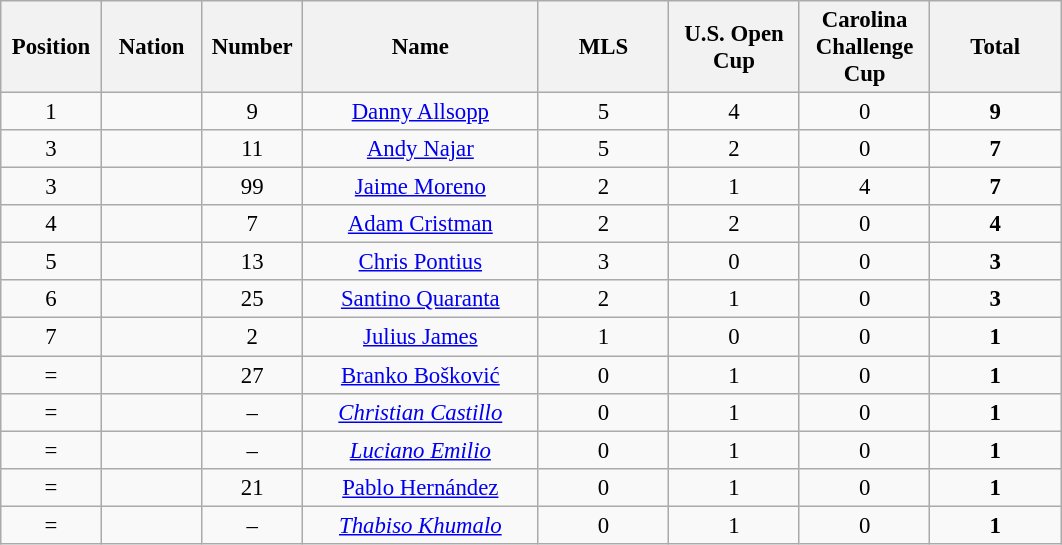<table class="wikitable" style="font-size: 95%; text-align: center;">
<tr>
<th width=60>Position</th>
<th width=60>Nation</th>
<th width=60>Number</th>
<th width=150>Name</th>
<th width=80>MLS</th>
<th width=80>U.S. Open Cup</th>
<th width=80>Carolina Challenge Cup</th>
<th width=80>Total</th>
</tr>
<tr>
<td>1</td>
<td></td>
<td>9</td>
<td><a href='#'>Danny Allsopp</a></td>
<td>5</td>
<td>4</td>
<td>0</td>
<td><strong>9</strong></td>
</tr>
<tr>
<td>3</td>
<td></td>
<td>11</td>
<td><a href='#'>Andy Najar</a></td>
<td>5</td>
<td>2</td>
<td>0</td>
<td><strong>7</strong></td>
</tr>
<tr>
<td>3</td>
<td></td>
<td>99</td>
<td><a href='#'>Jaime Moreno</a></td>
<td>2</td>
<td>1</td>
<td>4</td>
<td><strong>7</strong></td>
</tr>
<tr>
<td>4</td>
<td></td>
<td>7</td>
<td><a href='#'>Adam Cristman</a></td>
<td>2</td>
<td>2</td>
<td>0</td>
<td><strong>4</strong></td>
</tr>
<tr>
<td>5</td>
<td></td>
<td>13</td>
<td><a href='#'>Chris Pontius</a></td>
<td>3</td>
<td>0</td>
<td>0</td>
<td><strong>3</strong></td>
</tr>
<tr>
<td>6</td>
<td></td>
<td>25</td>
<td><a href='#'>Santino Quaranta</a></td>
<td>2</td>
<td>1</td>
<td>0</td>
<td><strong>3</strong></td>
</tr>
<tr>
<td>7</td>
<td></td>
<td>2</td>
<td><a href='#'>Julius James</a></td>
<td>1</td>
<td>0</td>
<td>0</td>
<td><strong>1</strong></td>
</tr>
<tr>
<td>=</td>
<td></td>
<td>27</td>
<td><a href='#'>Branko Bošković</a></td>
<td>0</td>
<td>1</td>
<td>0</td>
<td><strong>1</strong></td>
</tr>
<tr>
<td>=</td>
<td></td>
<td>–</td>
<td><em><a href='#'>Christian Castillo</a></em></td>
<td>0</td>
<td>1</td>
<td>0</td>
<td><strong>1</strong></td>
</tr>
<tr>
<td>=</td>
<td></td>
<td>–</td>
<td><em><a href='#'>Luciano Emilio</a></em></td>
<td>0</td>
<td>1</td>
<td>0</td>
<td><strong>1</strong></td>
</tr>
<tr>
<td>=</td>
<td></td>
<td>21</td>
<td><a href='#'>Pablo Hernández</a></td>
<td>0</td>
<td>1</td>
<td>0</td>
<td><strong>1</strong></td>
</tr>
<tr>
<td>=</td>
<td></td>
<td>–</td>
<td><em><a href='#'>Thabiso Khumalo</a></em></td>
<td>0</td>
<td>1</td>
<td>0</td>
<td><strong>1</strong></td>
</tr>
</table>
